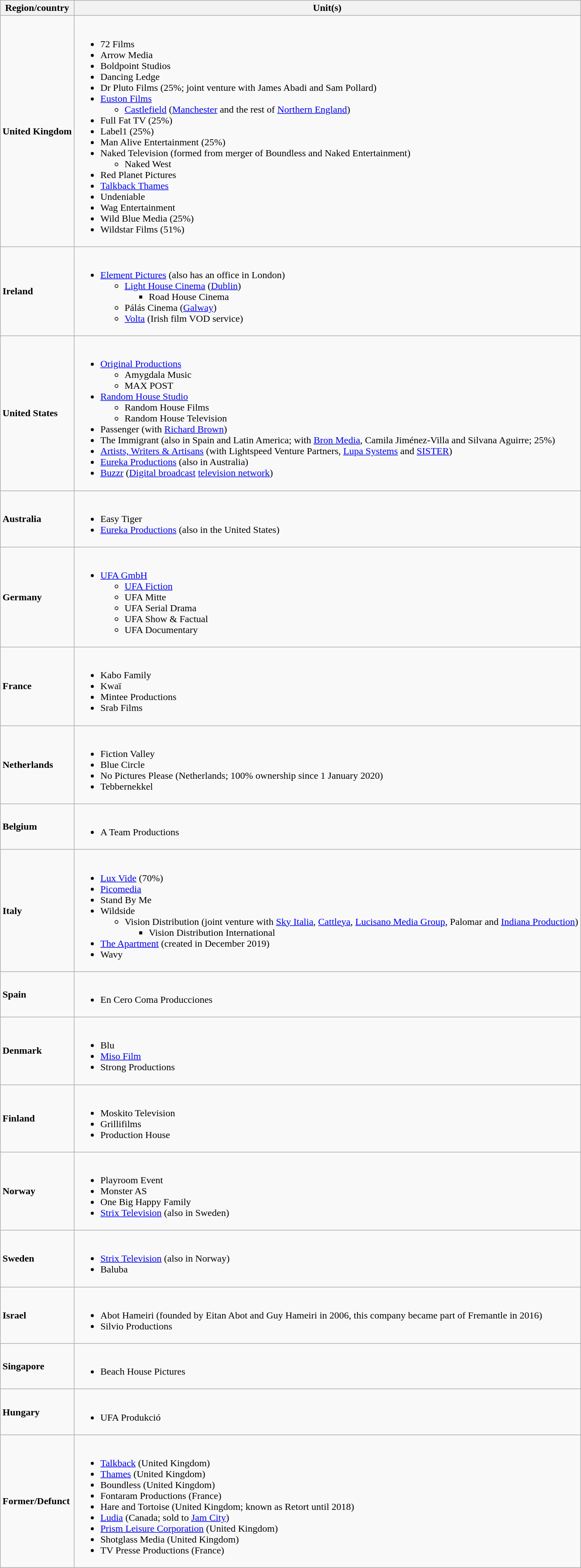<table class="wikitable">
<tr>
<th>Region/country</th>
<th>Unit(s)</th>
</tr>
<tr>
<td><strong>United Kingdom</strong></td>
<td><br><ul><li>72 Films</li><li>Arrow Media</li><li>Boldpoint Studios</li><li>Dancing Ledge</li><li>Dr Pluto Films (25%; joint venture with James Abadi and Sam Pollard)</li><li><a href='#'>Euston Films</a><ul><li><a href='#'>Castlefield</a> (<a href='#'>Manchester</a> and the rest of <a href='#'>Northern England</a>)</li></ul></li><li>Full Fat TV (25%)</li><li>Label1 (25%)</li><li>Man Alive Entertainment (25%)</li><li>Naked Television (formed from merger of Boundless and Naked Entertainment)<ul><li>Naked West</li></ul></li><li>Red Planet Pictures</li><li><a href='#'>Talkback Thames</a></li><li>Undeniable</li><li>Wag Entertainment</li><li>Wild Blue Media (25%)</li><li>Wildstar Films (51%)</li></ul></td>
</tr>
<tr>
<td><strong>Ireland</strong></td>
<td><br><ul><li><a href='#'>Element Pictures</a> (also has an office in London)<ul><li><a href='#'>Light House Cinema</a> (<a href='#'>Dublin</a>)<ul><li>Road House Cinema</li></ul></li><li>Pálás Cinema (<a href='#'>Galway</a>)</li><li><a href='#'>Volta</a> (Irish film VOD service)</li></ul></li></ul></td>
</tr>
<tr>
<td><strong>United States</strong></td>
<td><br><ul><li><a href='#'>Original Productions</a><ul><li>Amygdala Music</li><li>MAX POST</li></ul></li><li><a href='#'>Random House Studio</a><ul><li>Random House Films</li><li>Random House Television</li></ul></li><li>Passenger (with <a href='#'>Richard Brown</a>)</li><li>The Immigrant (also in Spain and Latin America; with <a href='#'>Bron Media</a>, Camila Jiménez-Villa and Silvana Aguirre; 25%)</li><li><a href='#'>Artists, Writers & Artisans</a> (with Lightspeed Venture Partners, <a href='#'>Lupa Systems</a> and <a href='#'>SISTER</a>)</li><li><a href='#'>Eureka Productions</a> (also in Australia)</li><li><a href='#'>Buzzr</a> (<a href='#'>Digital broadcast</a> <a href='#'>television network</a>)</li></ul></td>
</tr>
<tr>
<td><strong>Australia</strong></td>
<td><br><ul><li>Easy Tiger</li><li><a href='#'>Eureka Productions</a> (also in the United States)</li></ul></td>
</tr>
<tr>
<td><strong>Germany</strong></td>
<td><br><ul><li><a href='#'>UFA GmbH</a><ul><li><a href='#'>UFA Fiction</a></li><li>UFA Mitte</li><li>UFA Serial Drama</li><li>UFA Show & Factual</li><li>UFA Documentary</li></ul></li></ul></td>
</tr>
<tr>
<td><strong>France</strong></td>
<td><br><ul><li>Kabo Family</li><li>Kwaï</li><li>Mintee Productions</li><li>Srab Films</li></ul></td>
</tr>
<tr>
<td><strong>Netherlands</strong></td>
<td><br><ul><li>Fiction Valley</li><li>Blue Circle</li><li>No Pictures Please (Netherlands; 100% ownership since 1 January 2020)</li><li>Tebbernekkel</li></ul></td>
</tr>
<tr>
<td><strong>Belgium</strong></td>
<td><br><ul><li>A Team Productions</li></ul></td>
</tr>
<tr>
<td><strong>Italy</strong></td>
<td><br><ul><li><a href='#'>Lux Vide</a> (70%)</li><li><a href='#'>Picomedia</a></li><li>Stand By Me</li><li>Wildside<ul><li>Vision Distribution (joint venture with <a href='#'>Sky Italia</a>, <a href='#'>Cattleya</a>, <a href='#'>Lucisano Media Group</a>, Palomar and <a href='#'>Indiana Production</a>)<ul><li>Vision Distribution International</li></ul></li></ul></li><li><a href='#'>The Apartment</a> (created in December 2019)</li><li>Wavy</li></ul></td>
</tr>
<tr>
<td><strong>Spain</strong></td>
<td><br><ul><li>En Cero Coma Producciones</li></ul></td>
</tr>
<tr>
<td><strong>Denmark</strong></td>
<td><br><ul><li>Blu</li><li><a href='#'>Miso Film</a></li><li>Strong Productions</li></ul></td>
</tr>
<tr>
<td><strong>Finland</strong></td>
<td><br><ul><li>Moskito Television</li><li>Grillifilms</li><li>Production House</li></ul></td>
</tr>
<tr>
<td><strong>Norway</strong></td>
<td><br><ul><li>Playroom Event</li><li>Monster AS</li><li>One Big Happy Family</li><li><a href='#'>Strix Television</a> (also in Sweden)</li></ul></td>
</tr>
<tr>
<td><strong>Sweden</strong></td>
<td><br><ul><li><a href='#'>Strix Television</a> (also in Norway)</li><li>Baluba</li></ul></td>
</tr>
<tr>
<td><strong>Israel</strong></td>
<td><br><ul><li>Abot Hameiri (founded by Eitan Abot and Guy Hameiri in 2006, this company became part of Fremantle in 2016)</li><li>Silvio Productions</li></ul></td>
</tr>
<tr>
<td><strong>Singapore</strong></td>
<td><br><ul><li>Beach House Pictures</li></ul></td>
</tr>
<tr>
<td><strong>Hungary</strong></td>
<td><br><ul><li>UFA Produkció</li></ul></td>
</tr>
<tr>
<td><strong>Former/Defunct</strong></td>
<td><br><ul><li><a href='#'>Talkback</a> (United Kingdom)</li><li><a href='#'>Thames</a> (United Kingdom)</li><li>Boundless (United Kingdom)</li><li>Fontaram Productions (France)</li><li>Hare and Tortoise (United Kingdom; known as Retort until 2018)</li><li><a href='#'>Ludia</a> (Canada; sold to <a href='#'>Jam City</a>)</li><li><a href='#'>Prism Leisure Corporation</a> (United Kingdom)</li><li>Shotglass Media (United Kingdom)</li><li>TV Presse Productions (France)</li></ul></td>
</tr>
</table>
